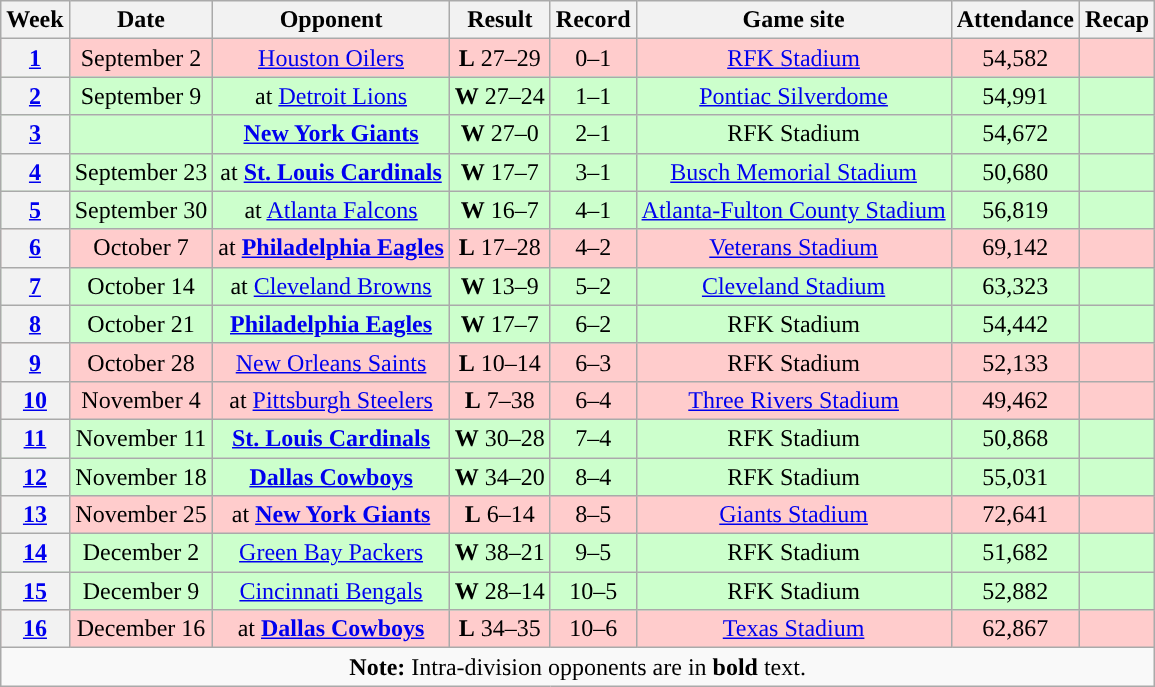<table class="wikitable" style="text-align:center">
<tr>
<th>Week</th>
<th>Date</th>
<th>Opponent</th>
<th>Result</th>
<th>Record</th>
<th>Game site</th>
<th>Attendance</th>
<th>Recap</th>
</tr>
<tr style="background:#fcc">
<th><a href='#'>1</a></th>
<td>September 2</td>
<td><a href='#'>Houston Oilers</a></td>
<td><strong>L</strong> 27–29</td>
<td>0–1</td>
<td><a href='#'>RFK Stadium</a></td>
<td>54,582</td>
<td></td>
</tr>
<tr style="background:#cfc">
<th><a href='#'>2</a></th>
<td>September 9</td>
<td>at <a href='#'>Detroit Lions</a></td>
<td><strong>W</strong> 27–24</td>
<td>1–1</td>
<td><a href='#'>Pontiac Silverdome</a></td>
<td>54,991</td>
<td></td>
</tr>
<tr style="background:#cfc">
<th><a href='#'>3</a></th>
<td></td>
<td><strong><a href='#'>New York Giants</a></strong></td>
<td><strong>W</strong> 27–0</td>
<td>2–1</td>
<td>RFK Stadium</td>
<td>54,672</td>
<td></td>
</tr>
<tr style="background:#cfc">
<th><a href='#'>4</a></th>
<td>September 23</td>
<td>at <strong><a href='#'>St. Louis Cardinals</a></strong></td>
<td><strong>W</strong> 17–7</td>
<td>3–1</td>
<td><a href='#'>Busch Memorial Stadium</a></td>
<td>50,680</td>
<td></td>
</tr>
<tr style="background:#cfc">
<th><a href='#'>5</a></th>
<td>September 30</td>
<td>at <a href='#'>Atlanta Falcons</a></td>
<td><strong>W</strong> 16–7</td>
<td>4–1</td>
<td><a href='#'>Atlanta-Fulton County Stadium</a></td>
<td>56,819</td>
<td></td>
</tr>
<tr style="background:#fcc">
<th><a href='#'>6</a></th>
<td>October 7</td>
<td>at <strong><a href='#'>Philadelphia Eagles</a></strong></td>
<td><strong>L</strong> 17–28</td>
<td>4–2</td>
<td><a href='#'>Veterans Stadium</a></td>
<td>69,142</td>
<td></td>
</tr>
<tr style="background:#cfc">
<th><a href='#'>7</a></th>
<td>October 14</td>
<td>at <a href='#'>Cleveland Browns</a></td>
<td><strong>W</strong> 13–9</td>
<td>5–2</td>
<td><a href='#'>Cleveland Stadium</a></td>
<td>63,323</td>
<td></td>
</tr>
<tr style="background:#cfc">
<th><a href='#'>8</a></th>
<td>October 21</td>
<td><strong><a href='#'>Philadelphia Eagles</a></strong></td>
<td><strong>W</strong> 17–7</td>
<td>6–2</td>
<td>RFK Stadium</td>
<td>54,442</td>
<td></td>
</tr>
<tr style="background:#fcc">
<th><a href='#'>9</a></th>
<td>October 28</td>
<td><a href='#'>New Orleans Saints</a></td>
<td><strong>L</strong> 10–14</td>
<td>6–3</td>
<td>RFK Stadium</td>
<td>52,133</td>
<td></td>
</tr>
<tr style="background:#fcc">
<th><a href='#'>10</a></th>
<td>November 4</td>
<td>at <a href='#'>Pittsburgh Steelers</a></td>
<td><strong>L</strong> 7–38</td>
<td>6–4</td>
<td><a href='#'>Three Rivers Stadium</a></td>
<td>49,462</td>
<td></td>
</tr>
<tr style="background:#cfc">
<th><a href='#'>11</a></th>
<td>November 11</td>
<td><strong><a href='#'>St. Louis Cardinals</a></strong></td>
<td><strong>W</strong> 30–28</td>
<td>7–4</td>
<td>RFK Stadium</td>
<td>50,868</td>
<td></td>
</tr>
<tr style="background:#cfc">
<th><a href='#'>12</a></th>
<td>November 18</td>
<td><strong><a href='#'>Dallas Cowboys</a></strong></td>
<td><strong>W</strong> 34–20</td>
<td>8–4</td>
<td>RFK Stadium</td>
<td>55,031</td>
<td></td>
</tr>
<tr style="background:#fcc">
<th><a href='#'>13</a></th>
<td>November 25</td>
<td>at <strong><a href='#'>New York Giants</a></strong></td>
<td><strong>L</strong> 6–14</td>
<td>8–5</td>
<td><a href='#'>Giants Stadium</a></td>
<td>72,641</td>
<td></td>
</tr>
<tr style="background:#cfc">
<th><a href='#'>14</a></th>
<td>December 2</td>
<td><a href='#'>Green Bay Packers</a></td>
<td><strong>W</strong> 38–21</td>
<td>9–5</td>
<td>RFK Stadium</td>
<td>51,682</td>
<td></td>
</tr>
<tr style="background:#cfc">
<th><a href='#'>15</a></th>
<td>December 9</td>
<td><a href='#'>Cincinnati Bengals</a></td>
<td><strong>W</strong> 28–14</td>
<td>10–5</td>
<td>RFK Stadium</td>
<td>52,882</td>
<td></td>
</tr>
<tr style="background:#fcc">
<th><a href='#'>16</a></th>
<td>December 16</td>
<td>at <strong><a href='#'>Dallas Cowboys</a></strong></td>
<td><strong>L</strong> 34–35</td>
<td>10–6</td>
<td><a href='#'>Texas Stadium</a></td>
<td>62,867</td>
<td></td>
</tr>
<tr>
<td colspan="8"><strong>Note:</strong> Intra-division opponents are in <strong>bold</strong> text.</td>
</tr>
</table>
